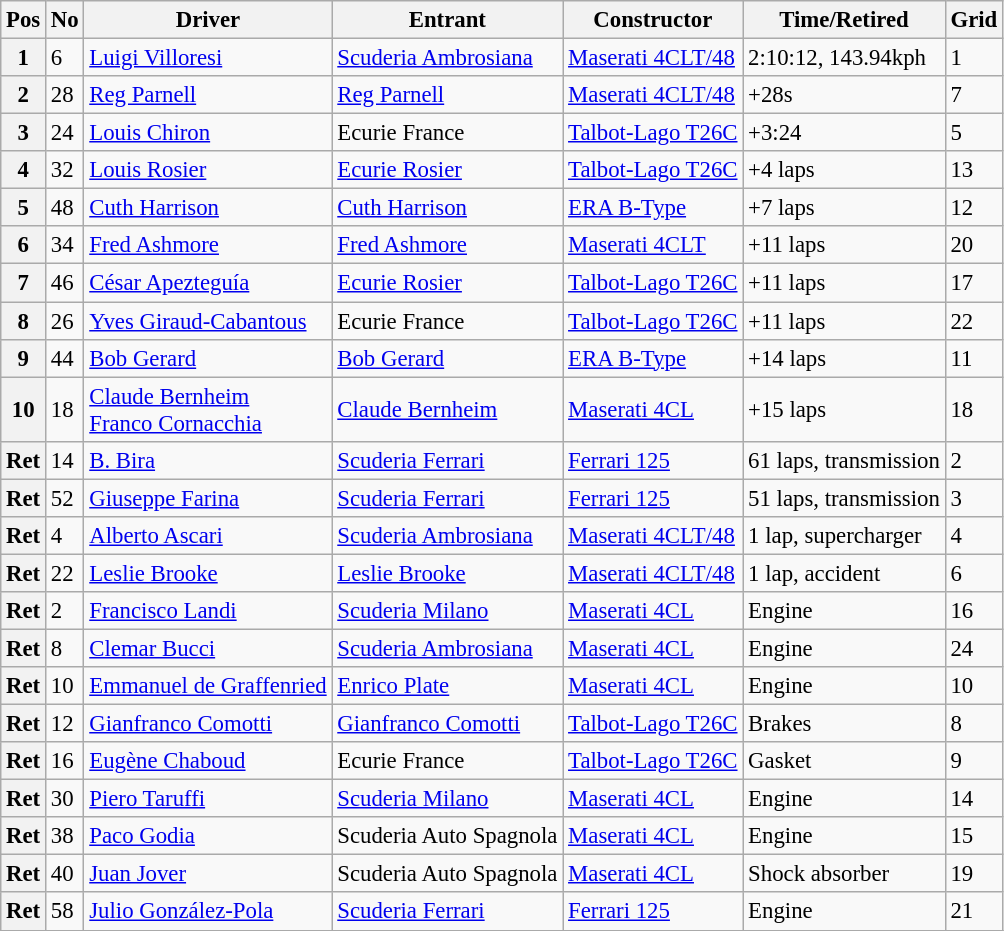<table class="wikitable sortable" style="font-size:95%;">
<tr>
<th>Pos</th>
<th>No</th>
<th>Driver</th>
<th>Entrant</th>
<th>Constructor</th>
<th>Time/Retired</th>
<th>Grid</th>
</tr>
<tr>
<th>1</th>
<td>6</td>
<td> <a href='#'>Luigi Villoresi</a></td>
<td><a href='#'>Scuderia Ambrosiana</a></td>
<td><a href='#'>Maserati 4CLT/48</a></td>
<td>2:10:12, 143.94kph</td>
<td>1</td>
</tr>
<tr>
<th>2</th>
<td>28</td>
<td> <a href='#'>Reg Parnell</a></td>
<td><a href='#'>Reg Parnell</a></td>
<td><a href='#'>Maserati 4CLT/48</a></td>
<td>+28s</td>
<td>7</td>
</tr>
<tr>
<th>3</th>
<td>24</td>
<td> <a href='#'>Louis Chiron</a></td>
<td>Ecurie France</td>
<td><a href='#'>Talbot-Lago T26C</a></td>
<td>+3:24</td>
<td>5</td>
</tr>
<tr>
<th>4</th>
<td>32</td>
<td> <a href='#'>Louis Rosier</a></td>
<td><a href='#'>Ecurie Rosier</a></td>
<td><a href='#'>Talbot-Lago T26C</a></td>
<td>+4 laps</td>
<td>13</td>
</tr>
<tr>
<th>5</th>
<td>48</td>
<td> <a href='#'>Cuth Harrison</a></td>
<td><a href='#'>Cuth Harrison</a></td>
<td><a href='#'>ERA B-Type</a></td>
<td>+7 laps</td>
<td>12</td>
</tr>
<tr>
<th>6</th>
<td>34</td>
<td> <a href='#'>Fred Ashmore</a></td>
<td><a href='#'>Fred Ashmore</a></td>
<td><a href='#'>Maserati 4CLT</a></td>
<td>+11 laps</td>
<td>20</td>
</tr>
<tr>
<th>7</th>
<td>46</td>
<td> <a href='#'>César Apezteguía</a></td>
<td><a href='#'>Ecurie Rosier</a></td>
<td><a href='#'>Talbot-Lago T26C</a></td>
<td>+11 laps</td>
<td>17</td>
</tr>
<tr>
<th>8</th>
<td>26</td>
<td> <a href='#'>Yves Giraud-Cabantous</a></td>
<td>Ecurie France</td>
<td><a href='#'>Talbot-Lago T26C</a></td>
<td>+11 laps</td>
<td>22</td>
</tr>
<tr>
<th>9</th>
<td>44</td>
<td> <a href='#'>Bob Gerard</a></td>
<td><a href='#'>Bob Gerard</a></td>
<td><a href='#'>ERA B-Type</a></td>
<td>+14 laps</td>
<td>11</td>
</tr>
<tr>
<th>10</th>
<td>18</td>
<td> <a href='#'>Claude Bernheim</a><br> <a href='#'>Franco Cornacchia</a></td>
<td><a href='#'>Claude Bernheim</a></td>
<td><a href='#'>Maserati 4CL</a></td>
<td>+15 laps</td>
<td>18</td>
</tr>
<tr>
<th>Ret</th>
<td>14</td>
<td> <a href='#'>B. Bira</a></td>
<td><a href='#'>Scuderia Ferrari</a></td>
<td><a href='#'>Ferrari 125</a></td>
<td>61 laps, transmission</td>
<td>2</td>
</tr>
<tr>
<th>Ret</th>
<td>52</td>
<td> <a href='#'>Giuseppe Farina</a></td>
<td><a href='#'>Scuderia Ferrari</a></td>
<td><a href='#'>Ferrari 125</a></td>
<td>51 laps, transmission</td>
<td>3</td>
</tr>
<tr>
<th>Ret</th>
<td>4</td>
<td> <a href='#'>Alberto Ascari</a></td>
<td><a href='#'>Scuderia Ambrosiana</a></td>
<td><a href='#'>Maserati 4CLT/48</a></td>
<td>1 lap, supercharger</td>
<td>4</td>
</tr>
<tr>
<th>Ret</th>
<td>22</td>
<td> <a href='#'>Leslie Brooke</a></td>
<td><a href='#'>Leslie Brooke</a></td>
<td><a href='#'>Maserati 4CLT/48</a></td>
<td>1 lap, accident</td>
<td>6</td>
</tr>
<tr>
<th>Ret</th>
<td>2</td>
<td> <a href='#'>Francisco Landi</a></td>
<td><a href='#'>Scuderia Milano</a></td>
<td><a href='#'>Maserati 4CL</a></td>
<td>Engine</td>
<td>16</td>
</tr>
<tr>
<th>Ret</th>
<td>8</td>
<td> <a href='#'>Clemar Bucci</a></td>
<td><a href='#'>Scuderia Ambrosiana</a></td>
<td><a href='#'>Maserati 4CL</a></td>
<td>Engine</td>
<td>24</td>
</tr>
<tr>
<th>Ret</th>
<td>10</td>
<td> <a href='#'>Emmanuel de Graffenried</a></td>
<td><a href='#'>Enrico Plate</a></td>
<td><a href='#'>Maserati 4CL</a></td>
<td>Engine</td>
<td>10</td>
</tr>
<tr>
<th>Ret</th>
<td>12</td>
<td> <a href='#'>Gianfranco Comotti</a></td>
<td><a href='#'>Gianfranco Comotti</a></td>
<td><a href='#'>Talbot-Lago T26C</a></td>
<td>Brakes</td>
<td>8</td>
</tr>
<tr>
<th>Ret</th>
<td>16</td>
<td> <a href='#'>Eugène Chaboud</a></td>
<td>Ecurie France</td>
<td><a href='#'>Talbot-Lago T26C</a></td>
<td>Gasket</td>
<td>9</td>
</tr>
<tr>
<th>Ret</th>
<td>30</td>
<td> <a href='#'>Piero Taruffi</a></td>
<td><a href='#'>Scuderia Milano</a></td>
<td><a href='#'>Maserati 4CL</a></td>
<td>Engine</td>
<td>14</td>
</tr>
<tr>
<th>Ret</th>
<td>38</td>
<td> <a href='#'>Paco Godia</a></td>
<td>Scuderia Auto Spagnola</td>
<td><a href='#'>Maserati 4CL</a></td>
<td>Engine</td>
<td>15</td>
</tr>
<tr>
<th>Ret</th>
<td>40</td>
<td> <a href='#'>Juan Jover</a></td>
<td>Scuderia Auto Spagnola</td>
<td><a href='#'>Maserati 4CL</a></td>
<td>Shock absorber</td>
<td>19</td>
</tr>
<tr>
<th>Ret</th>
<td>58</td>
<td> <a href='#'>Julio González-Pola</a></td>
<td><a href='#'>Scuderia Ferrari</a></td>
<td><a href='#'>Ferrari 125</a></td>
<td>Engine</td>
<td>21</td>
</tr>
<tr>
</tr>
</table>
